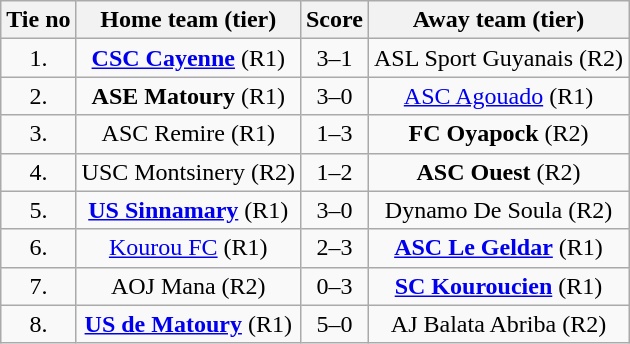<table class="wikitable" style="text-align: center">
<tr>
<th>Tie no</th>
<th>Home team (tier)</th>
<th>Score</th>
<th>Away team (tier)</th>
</tr>
<tr>
<td>1.</td>
<td> <strong><a href='#'>CSC Cayenne</a></strong> (R1)</td>
<td>3–1</td>
<td>ASL Sport Guyanais (R2) </td>
</tr>
<tr>
<td>2.</td>
<td> <strong>ASE Matoury</strong> (R1)</td>
<td>3–0</td>
<td><a href='#'>ASC Agouado</a> (R1) </td>
</tr>
<tr>
<td>3.</td>
<td> ASC Remire (R1)</td>
<td>1–3</td>
<td><strong>FC Oyapock</strong> (R2) </td>
</tr>
<tr>
<td>4.</td>
<td> USC Montsinery (R2)</td>
<td>1–2</td>
<td><strong>ASC Ouest</strong> (R2) </td>
</tr>
<tr>
<td>5.</td>
<td> <strong><a href='#'>US Sinnamary</a></strong> (R1)</td>
<td>3–0</td>
<td>Dynamo De Soula (R2) </td>
</tr>
<tr>
<td>6.</td>
<td> <a href='#'>Kourou FC</a> (R1)</td>
<td>2–3</td>
<td><strong><a href='#'>ASC Le Geldar</a></strong> (R1) </td>
</tr>
<tr>
<td>7.</td>
<td> AOJ Mana (R2)</td>
<td>0–3 </td>
<td><strong><a href='#'>SC Kouroucien</a></strong> (R1) </td>
</tr>
<tr>
<td>8.</td>
<td> <strong><a href='#'>US de Matoury</a></strong> (R1)</td>
<td>5–0</td>
<td>AJ Balata Abriba (R2) </td>
</tr>
</table>
